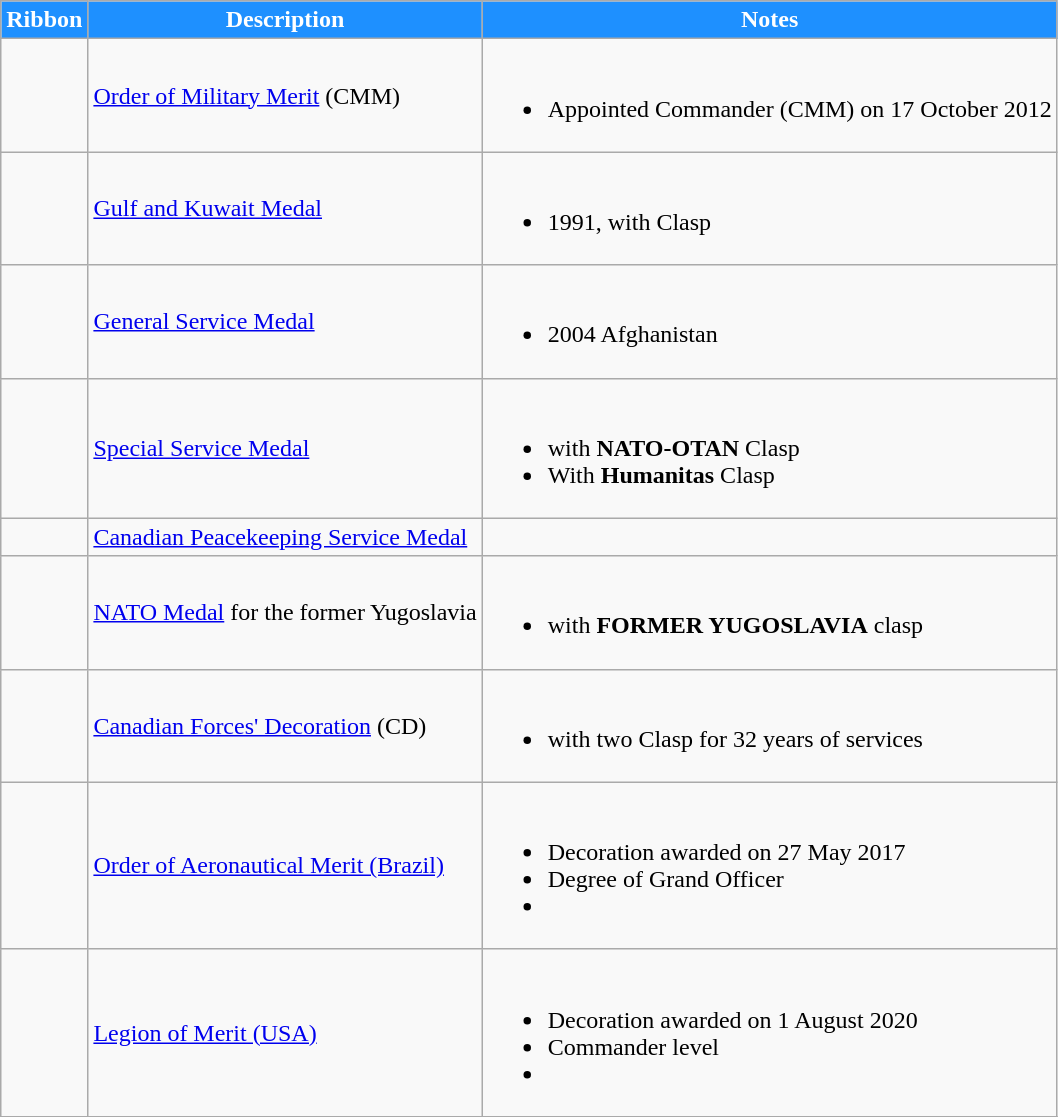<table class="wikitable">
<tr style="background:DodgerBlue;color:White" align="center">
<td><strong>Ribbon</strong></td>
<td><strong>Description</strong></td>
<td><strong>Notes</strong></td>
</tr>
<tr>
<td></td>
<td><a href='#'>Order of Military Merit</a> (CMM)</td>
<td><br><ul><li>Appointed Commander (CMM) on 17 October 2012</li></ul></td>
</tr>
<tr>
<td><span></span></td>
<td><a href='#'>Gulf and Kuwait Medal</a></td>
<td><br><ul><li>1991, with Clasp</li></ul></td>
</tr>
<tr>
<td></td>
<td><a href='#'>General Service Medal</a></td>
<td><br><ul><li>2004 Afghanistan</li></ul></td>
</tr>
<tr>
<td><span></span></td>
<td><a href='#'>Special Service Medal</a></td>
<td><br><ul><li>with <strong>NATO-OTAN</strong> Clasp</li><li>With <strong>Humanitas</strong> Clasp</li></ul></td>
</tr>
<tr>
<td></td>
<td><a href='#'>Canadian Peacekeeping Service Medal</a></td>
<td></td>
</tr>
<tr>
<td></td>
<td><a href='#'>NATO Medal</a> for the former Yugoslavia</td>
<td><br><ul><li>with <strong>FORMER YUGOSLAVIA</strong> clasp</li></ul></td>
</tr>
<tr>
<td></td>
<td><a href='#'>Canadian Forces' Decoration</a> (CD)</td>
<td><br><ul><li>with two Clasp for 32 years of services</li></ul></td>
</tr>
<tr>
<td></td>
<td><a href='#'>Order of Aeronautical Merit (Brazil)</a></td>
<td><br><ul><li>Decoration awarded on 27 May 2017</li><li>Degree of Grand Officer</li><li></li></ul></td>
</tr>
<tr>
<td></td>
<td><a href='#'>Legion of Merit (USA)</a></td>
<td><br><ul><li>Decoration awarded on 1 August 2020</li><li>Commander level</li><li></li></ul></td>
</tr>
<tr>
</tr>
</table>
